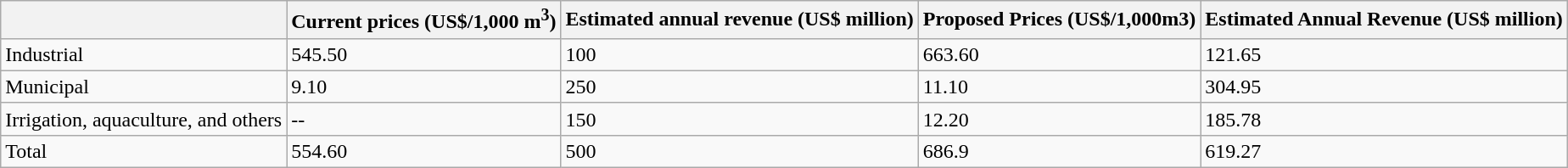<table class="wikitable">
<tr>
<th></th>
<th>Current prices (US$/1,000 m<sup>3</sup>)</th>
<th>Estimated annual revenue (US$ million)</th>
<th>Proposed Prices (US$/1,000m3)</th>
<th>Estimated Annual Revenue (US$ million)</th>
</tr>
<tr>
<td>Industrial</td>
<td>545.50</td>
<td>100</td>
<td>663.60</td>
<td>121.65</td>
</tr>
<tr>
<td>Municipal</td>
<td>9.10</td>
<td>250</td>
<td>11.10</td>
<td>304.95</td>
</tr>
<tr>
<td>Irrigation, aquaculture, and others</td>
<td>--</td>
<td>150</td>
<td>12.20</td>
<td>185.78</td>
</tr>
<tr>
<td>Total</td>
<td>554.60</td>
<td>500</td>
<td>686.9</td>
<td>619.27</td>
</tr>
</table>
